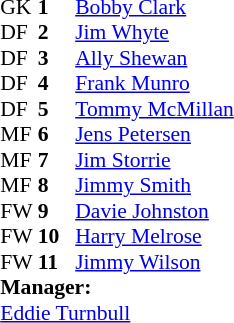<table cellspacing="0" cellpadding="0" style="font-size:90%; margin:0.2em auto;">
<tr>
<th width="25"></th>
<th width="25"></th>
</tr>
<tr>
<td>GK</td>
<td><strong>1</strong></td>
<td> <a href='#'>Bobby Clark</a></td>
</tr>
<tr>
<td>DF</td>
<td><strong>2</strong></td>
<td> <a href='#'>Jim Whyte</a></td>
</tr>
<tr>
<td>DF</td>
<td><strong>3</strong></td>
<td> <a href='#'>Ally Shewan</a></td>
</tr>
<tr>
<td>DF</td>
<td><strong>4</strong></td>
<td> <a href='#'>Frank Munro</a></td>
</tr>
<tr>
<td>DF</td>
<td><strong>5</strong></td>
<td> <a href='#'>Tommy McMillan</a></td>
</tr>
<tr>
<td>MF</td>
<td><strong>6</strong></td>
<td> <a href='#'>Jens Petersen</a></td>
</tr>
<tr>
<td>MF</td>
<td><strong>7</strong></td>
<td> <a href='#'>Jim Storrie</a></td>
</tr>
<tr>
<td>MF</td>
<td><strong>8</strong></td>
<td> <a href='#'>Jimmy Smith</a></td>
<td></td>
</tr>
<tr>
<td>FW</td>
<td><strong>9</strong></td>
<td> <a href='#'>Davie Johnston</a></td>
</tr>
<tr>
<td>FW</td>
<td><strong>10</strong></td>
<td> <a href='#'>Harry Melrose</a></td>
</tr>
<tr>
<td>FW</td>
<td><strong>11</strong></td>
<td> <a href='#'>Jimmy Wilson</a></td>
</tr>
<tr>
<td colspan=3><strong>Manager:</strong></td>
</tr>
<tr>
<td colspan=4> <a href='#'>Eddie Turnbull</a></td>
</tr>
</table>
